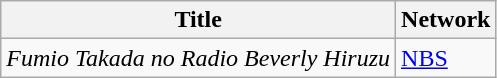<table class="wikitable">
<tr>
<th>Title</th>
<th>Network</th>
</tr>
<tr>
<td><em>Fumio Takada no Radio Beverly Hiruzu</em></td>
<td><a href='#'>NBS</a></td>
</tr>
</table>
